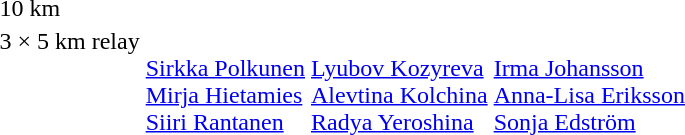<table>
<tr>
<td>10 km<br></td>
<td></td>
<td></td>
<td></td>
</tr>
<tr valign="top">
<td>3 × 5 km relay<br></td>
<td><br><a href='#'>Sirkka Polkunen</a><br><a href='#'>Mirja Hietamies</a><br><a href='#'>Siiri Rantanen</a></td>
<td><br><a href='#'>Lyubov Kozyreva</a><br><a href='#'>Alevtina Kolchina</a><br><a href='#'>Radya Yeroshina</a></td>
<td><br><a href='#'>Irma Johansson</a><br><a href='#'>Anna-Lisa Eriksson</a><br><a href='#'>Sonja Edström</a></td>
</tr>
</table>
